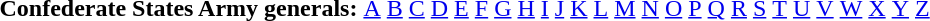<table class="toccolours">
<tr>
<td><strong>Confederate States Army generals:</strong></td>
<td><a href='#'>A</a></td>
<td><a href='#'>B</a></td>
<td><a href='#'>C</a></td>
<td><a href='#'>D</a></td>
<td><a href='#'>E</a></td>
<td><a href='#'>F</a></td>
<td><a href='#'>G</a></td>
<td><a href='#'>H</a></td>
<td><a href='#'>I</a></td>
<td><a href='#'>J</a></td>
<td><a href='#'>K</a></td>
<td><a href='#'>L</a></td>
<td><a href='#'>M</a></td>
<td><a href='#'>N</a></td>
<td><a href='#'>O</a></td>
<td><a href='#'>P</a></td>
<td><a href='#'>Q</a></td>
<td><a href='#'>R</a></td>
<td><a href='#'>S</a></td>
<td><a href='#'>T</a></td>
<td><a href='#'>U</a></td>
<td><a href='#'>V</a></td>
<td><a href='#'>W</a></td>
<td><a href='#'>X</a></td>
<td><a href='#'>Y</a></td>
<td><a href='#'>Z</a></td>
</tr>
</table>
